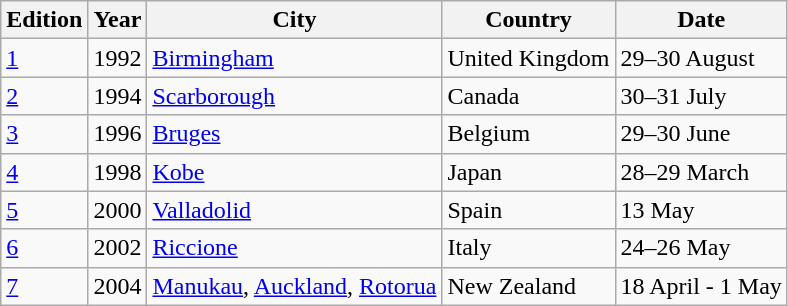<table class="wikitable">
<tr>
<th>Edition</th>
<th>Year</th>
<th>City</th>
<th>Country</th>
<th>Date</th>
</tr>
<tr>
<td><a href='#'>1</a></td>
<td>1992</td>
<td><a href='#'>Birmingham</a></td>
<td align=left>United Kingdom</td>
<td>29–30 August</td>
</tr>
<tr>
<td><a href='#'>2</a></td>
<td>1994</td>
<td><a href='#'>Scarborough</a></td>
<td align=left>Canada</td>
<td>30–31 July</td>
</tr>
<tr>
<td><a href='#'>3</a></td>
<td>1996</td>
<td><a href='#'>Bruges</a></td>
<td align=left>Belgium</td>
<td>29–30 June</td>
</tr>
<tr>
<td><a href='#'>4</a></td>
<td>1998</td>
<td><a href='#'>Kobe</a></td>
<td align=left>Japan</td>
<td>28–29 March</td>
</tr>
<tr>
<td><a href='#'>5</a></td>
<td>2000</td>
<td><a href='#'>Valladolid</a></td>
<td align=left>Spain</td>
<td>13 May</td>
</tr>
<tr>
<td><a href='#'>6</a></td>
<td>2002</td>
<td><a href='#'>Riccione</a></td>
<td align=left>Italy</td>
<td>24–26 May</td>
</tr>
<tr>
<td><a href='#'>7</a></td>
<td>2004</td>
<td><a href='#'>Manukau</a>, <a href='#'>Auckland</a>, <a href='#'>Rotorua</a></td>
<td align=left>New Zealand</td>
<td>18 April - 1 May</td>
</tr>
</table>
